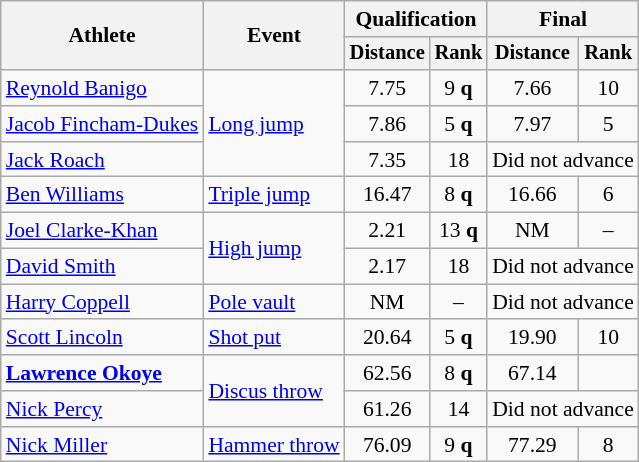<table class="wikitable" style="font-size:90%">
<tr>
<th rowspan=2>Athlete</th>
<th rowspan=2>Event</th>
<th colspan=2>Qualification</th>
<th colspan=2>Final</th>
</tr>
<tr style="font-size:95%">
<th>Distance</th>
<th>Rank</th>
<th>Distance</th>
<th>Rank</th>
</tr>
<tr align=center>
<td align=left><a href='#'>Reynold Banigo</a></td>
<td style="text-align:left;" rowspan="3"><a href='#'>Long jump</a></td>
<td>7.75</td>
<td>9 <strong>q</strong></td>
<td>7.66</td>
<td>10</td>
</tr>
<tr align=center>
<td align=left><a href='#'>Jacob Fincham-Dukes</a></td>
<td>7.86</td>
<td>5 <strong>q</strong></td>
<td>7.97</td>
<td>5</td>
</tr>
<tr align=center>
<td align=left><a href='#'>Jack Roach</a></td>
<td>7.35</td>
<td>18</td>
<td colspan=2>Did not advance</td>
</tr>
<tr align=center>
<td align=left><a href='#'>Ben Williams</a></td>
<td style="text-align:left;"><a href='#'>Triple jump</a></td>
<td>16.47</td>
<td>8 <strong>q</strong></td>
<td>16.66</td>
<td>6</td>
</tr>
<tr align=center>
<td align=left><a href='#'>Joel Clarke-Khan</a></td>
<td style="text-align:left;" rowspan="2"><a href='#'>High jump</a></td>
<td>2.21</td>
<td>13 <strong>q</strong></td>
<td>NM</td>
<td>–</td>
</tr>
<tr align=center>
<td align=left><a href='#'>David Smith</a></td>
<td>2.17</td>
<td>18</td>
<td colspan=2>Did not advance</td>
</tr>
<tr align=center>
<td align=left><a href='#'>Harry Coppell</a></td>
<td style="text-align:left;"><a href='#'>Pole vault</a></td>
<td>NM</td>
<td>–</td>
<td colspan=2>Did not advance</td>
</tr>
<tr align=center>
<td align=left><a href='#'>Scott Lincoln</a></td>
<td style="text-align:left;"><a href='#'>Shot put</a></td>
<td>20.64</td>
<td>5 <strong>q</strong></td>
<td>19.90</td>
<td>10</td>
</tr>
<tr align=center>
<td align=left><strong><a href='#'>Lawrence Okoye</a></strong></td>
<td style="text-align:left;" rowspan="2"><a href='#'>Discus throw</a></td>
<td>62.56</td>
<td>8 <strong>q</strong></td>
<td>67.14</td>
<td></td>
</tr>
<tr align=center>
<td align=left><a href='#'>Nick Percy</a></td>
<td>61.26</td>
<td>14</td>
<td colspan=2->Did not advance</td>
</tr>
<tr align=center>
<td align=left><a href='#'>Nick Miller</a></td>
<td style="text-align:left;"><a href='#'>Hammer throw</a></td>
<td>76.09</td>
<td>9 <strong>q</strong></td>
<td>77.29</td>
<td>8</td>
</tr>
</table>
